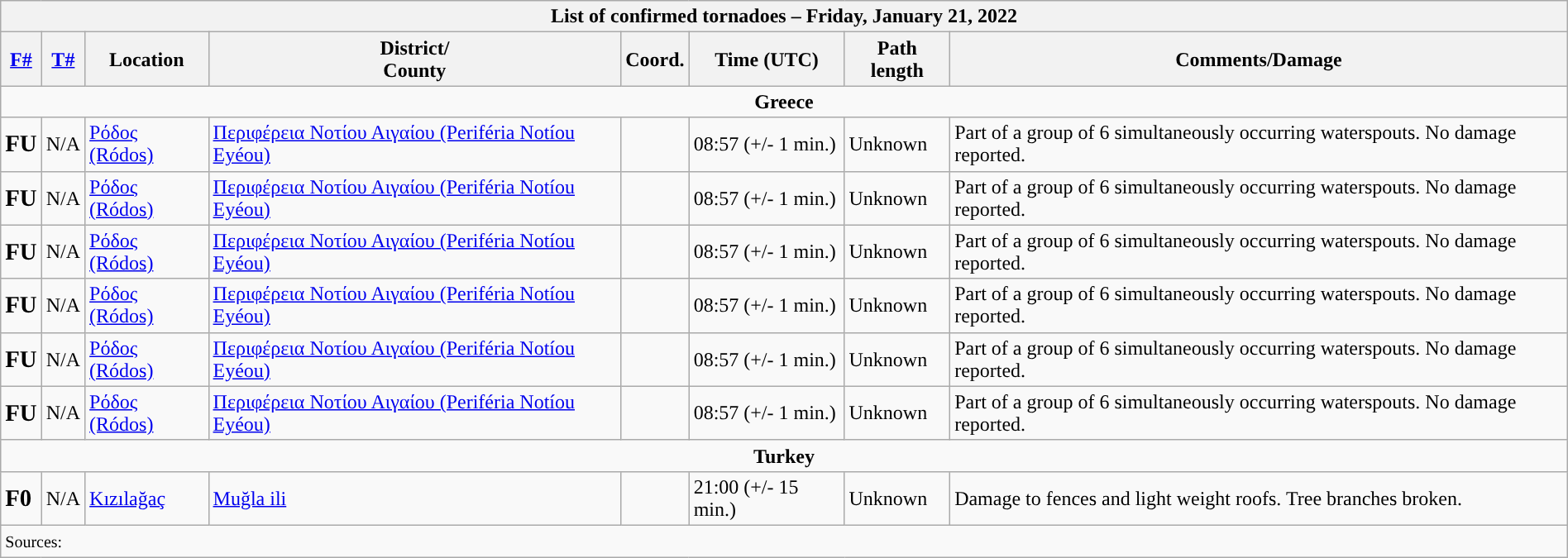<table class="wikitable collapsible" width="100%">
<tr>
<th colspan="8">List of confirmed tornadoes – Friday, January 21, 2022</th>
</tr>
<tr>
<th><a href='#'>F#</a></th>
<th><a href='#'>T#</a></th>
<th>Location</th>
<th>District/<br>County</th>
<th>Coord.</th>
<th>Time (UTC)</th>
<th>Path length</th>
<th>Comments/Damage</th>
</tr>
<tr>
<td colspan="8" align=center><strong>Greece</strong></td>
</tr>
<tr>
<td><big><strong>FU</strong></big></td>
<td>N/A</td>
<td><a href='#'>Ρόδος (Ródos)</a></td>
<td><a href='#'>Περιφέρεια Νοτίου Αιγαίου (Periféria Notíou Eyéou)</a></td>
<td></td>
<td>08:57 (+/- 1 min.)</td>
<td>Unknown</td>
<td>Part of a group of 6 simultaneously occurring waterspouts. No damage reported.</td>
</tr>
<tr>
<td><big><strong>FU</strong></big></td>
<td>N/A</td>
<td><a href='#'>Ρόδος (Ródos)</a></td>
<td><a href='#'>Περιφέρεια Νοτίου Αιγαίου (Periféria Notíou Eyéou)</a></td>
<td></td>
<td>08:57 (+/- 1 min.)</td>
<td>Unknown</td>
<td>Part of a group of 6 simultaneously occurring waterspouts. No damage reported.</td>
</tr>
<tr>
<td><big><strong>FU</strong></big></td>
<td>N/A</td>
<td><a href='#'>Ρόδος (Ródos)</a></td>
<td><a href='#'>Περιφέρεια Νοτίου Αιγαίου (Periféria Notíou Eyéou)</a></td>
<td></td>
<td>08:57 (+/- 1 min.)</td>
<td>Unknown</td>
<td>Part of a group of 6 simultaneously occurring waterspouts. No damage reported.</td>
</tr>
<tr>
<td><big><strong>FU</strong></big></td>
<td>N/A</td>
<td><a href='#'>Ρόδος (Ródos)</a></td>
<td><a href='#'>Περιφέρεια Νοτίου Αιγαίου (Periféria Notíou Eyéou)</a></td>
<td></td>
<td>08:57 (+/- 1 min.)</td>
<td>Unknown</td>
<td>Part of a group of 6 simultaneously occurring waterspouts. No damage reported.</td>
</tr>
<tr>
<td><big><strong>FU</strong></big></td>
<td>N/A</td>
<td><a href='#'>Ρόδος (Ródos)</a></td>
<td><a href='#'>Περιφέρεια Νοτίου Αιγαίου (Periféria Notíou Eyéou)</a></td>
<td></td>
<td>08:57 (+/- 1 min.)</td>
<td>Unknown</td>
<td>Part of a group of 6 simultaneously occurring waterspouts. No damage reported.</td>
</tr>
<tr>
<td><big><strong>FU</strong></big></td>
<td>N/A</td>
<td><a href='#'>Ρόδος (Ródos)</a></td>
<td><a href='#'>Περιφέρεια Νοτίου Αιγαίου (Periféria Notíou Eyéou)</a></td>
<td></td>
<td>08:57 (+/- 1 min.)</td>
<td>Unknown</td>
<td>Part of a group of 6 simultaneously occurring waterspouts. No damage reported.</td>
</tr>
<tr>
<td colspan="8" align=center><strong>Turkey</strong></td>
</tr>
<tr>
<td><big><strong>F0</strong></big></td>
<td>N/A</td>
<td><a href='#'>Kızılağaç</a></td>
<td><a href='#'>Muğla ili</a></td>
<td></td>
<td>21:00 (+/- 15 min.)</td>
<td>Unknown</td>
<td>Damage to fences and light weight roofs. Tree branches broken.</td>
</tr>
<tr>
<td colspan="8"><small>Sources:  </small></td>
</tr>
</table>
